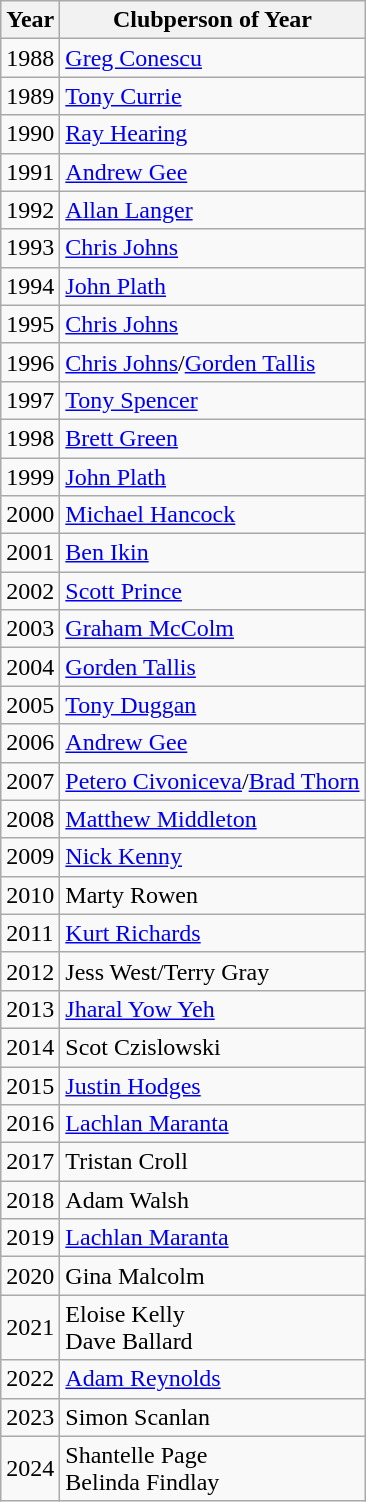<table class="wikitable" align=left>
<tr>
<th>Year</th>
<th>Clubperson of Year</th>
</tr>
<tr>
<td>1988</td>
<td><a href='#'>Greg Conescu</a></td>
</tr>
<tr>
<td>1989</td>
<td><a href='#'>Tony Currie</a></td>
</tr>
<tr>
<td>1990</td>
<td><a href='#'>Ray Hearing</a></td>
</tr>
<tr>
<td>1991</td>
<td><a href='#'>Andrew Gee</a></td>
</tr>
<tr>
<td>1992</td>
<td><a href='#'>Allan Langer</a></td>
</tr>
<tr>
<td>1993</td>
<td><a href='#'>Chris Johns</a></td>
</tr>
<tr>
<td>1994</td>
<td><a href='#'>John Plath</a></td>
</tr>
<tr>
<td>1995</td>
<td><a href='#'>Chris Johns</a></td>
</tr>
<tr>
<td>1996</td>
<td><a href='#'>Chris Johns</a>/<a href='#'>Gorden Tallis</a></td>
</tr>
<tr>
<td>1997</td>
<td><a href='#'>Tony Spencer</a></td>
</tr>
<tr>
<td>1998</td>
<td><a href='#'>Brett Green</a></td>
</tr>
<tr>
<td>1999</td>
<td><a href='#'>John Plath</a></td>
</tr>
<tr>
<td>2000</td>
<td><a href='#'>Michael Hancock</a></td>
</tr>
<tr>
<td>2001</td>
<td><a href='#'>Ben Ikin</a></td>
</tr>
<tr>
<td>2002</td>
<td><a href='#'>Scott Prince</a></td>
</tr>
<tr>
<td>2003</td>
<td><a href='#'>Graham McColm</a></td>
</tr>
<tr>
<td>2004</td>
<td><a href='#'>Gorden Tallis</a></td>
</tr>
<tr>
<td>2005</td>
<td><a href='#'>Tony Duggan</a></td>
</tr>
<tr>
<td>2006</td>
<td><a href='#'>Andrew Gee</a></td>
</tr>
<tr>
<td>2007</td>
<td><a href='#'>Petero Civoniceva</a>/<a href='#'>Brad Thorn</a></td>
</tr>
<tr>
<td>2008</td>
<td><a href='#'>Matthew Middleton</a></td>
</tr>
<tr>
<td>2009</td>
<td><a href='#'>Nick Kenny</a></td>
</tr>
<tr>
<td>2010</td>
<td>Marty Rowen</td>
</tr>
<tr>
<td>2011</td>
<td><a href='#'>Kurt Richards</a></td>
</tr>
<tr>
<td>2012</td>
<td>Jess West/Terry Gray</td>
</tr>
<tr>
<td>2013</td>
<td><a href='#'>Jharal Yow Yeh</a></td>
</tr>
<tr>
<td>2014</td>
<td>Scot Czislowski</td>
</tr>
<tr>
<td>2015</td>
<td><a href='#'>Justin Hodges</a></td>
</tr>
<tr>
<td>2016</td>
<td><a href='#'>Lachlan Maranta</a></td>
</tr>
<tr>
<td>2017</td>
<td>Tristan Croll</td>
</tr>
<tr>
<td>2018</td>
<td>Adam Walsh</td>
</tr>
<tr>
<td>2019</td>
<td><a href='#'>Lachlan Maranta</a></td>
</tr>
<tr>
<td>2020</td>
<td>Gina Malcolm</td>
</tr>
<tr>
<td>2021</td>
<td>Eloise Kelly<br>Dave Ballard</td>
</tr>
<tr>
<td>2022</td>
<td><a href='#'>Adam Reynolds</a></td>
</tr>
<tr>
<td>2023</td>
<td>Simon Scanlan</td>
</tr>
<tr>
<td>2024</td>
<td>Shantelle Page<br>Belinda Findlay</td>
</tr>
</table>
